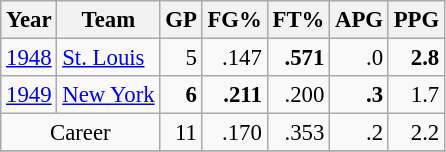<table class="wikitable sortable" style="font-size:95%; text-align:right;">
<tr>
<th>Year</th>
<th>Team</th>
<th>GP</th>
<th>FG%</th>
<th>FT%</th>
<th>APG</th>
<th>PPG</th>
</tr>
<tr>
<td style="text-align:left;"><a href='#'>1948</a></td>
<td style="text-align:left;"><a href='#'>St. Louis</a></td>
<td>5</td>
<td>.147</td>
<td><strong>.571</strong></td>
<td>.0</td>
<td><strong>2.8</strong></td>
</tr>
<tr>
<td style="text-align:left;"><a href='#'>1949</a></td>
<td style="text-align:left;"><a href='#'>New York</a></td>
<td><strong>6</strong></td>
<td><strong>.211</strong></td>
<td>.200</td>
<td><strong>.3</strong></td>
<td>1.7</td>
</tr>
<tr>
<td style="text-align:center;" colspan="2">Career</td>
<td>11</td>
<td>.170</td>
<td>.353</td>
<td>.2</td>
<td>2.2</td>
</tr>
<tr>
</tr>
</table>
